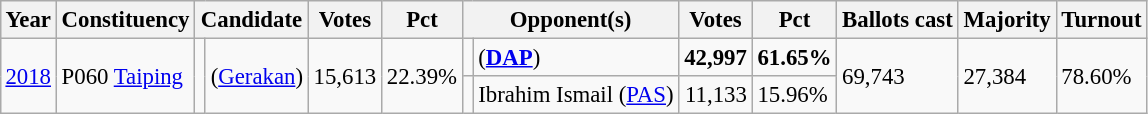<table class="wikitable" style="margin:0.5em ; font-size:95%">
<tr>
<th>Year</th>
<th>Constituency</th>
<th colspan="2">Candidate</th>
<th>Votes</th>
<th>Pct</th>
<th colspan="2">Opponent(s)</th>
<th>Votes</th>
<th>Pct</th>
<th>Ballots cast</th>
<th>Majority</th>
<th>Turnout</th>
</tr>
<tr>
<td rowspan="2"><a href='#'>2018</a></td>
<td rowspan="2">P060 <a href='#'>Taiping</a></td>
<td rowspan="2" ></td>
<td rowspan="2"> (<a href='#'>Gerakan</a>)</td>
<td rowspan="2" align="right">15,613</td>
<td rowspan="2">22.39%</td>
<td></td>
<td> (<a href='#'><strong>DAP</strong></a>)</td>
<td align="right"><strong>42,997</strong></td>
<td><strong>61.65%</strong></td>
<td rowspan="2">69,743</td>
<td rowspan="2">27,384</td>
<td rowspan="2">78.60%</td>
</tr>
<tr>
<td></td>
<td>Ibrahim Ismail (<a href='#'>PAS</a>)</td>
<td align="right">11,133</td>
<td>15.96%</td>
</tr>
</table>
